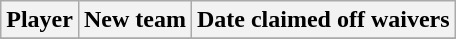<table class="wikitable">
<tr>
<th>Player</th>
<th>New team</th>
<th>Date claimed off waivers</th>
</tr>
<tr>
</tr>
</table>
